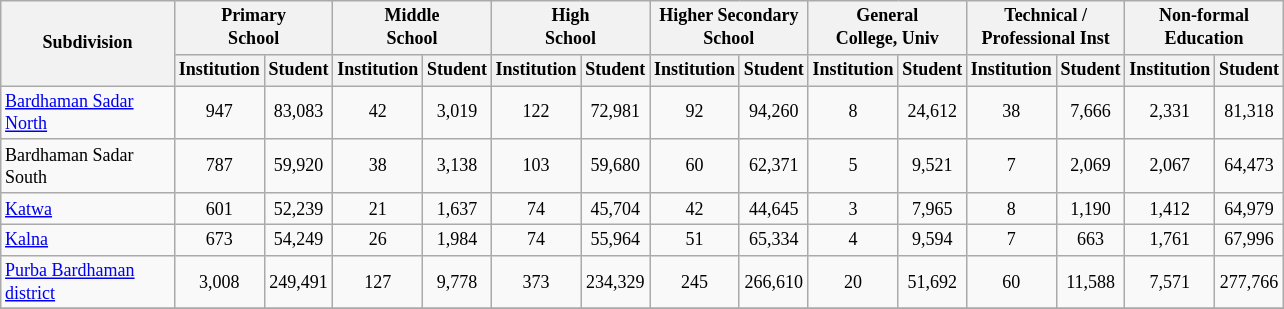<table class="wikitable" style="text-align:center;font-size: 9pt">
<tr>
<th width="110" rowspan="2">Subdivision</th>
<th colspan="2">Primary<br>School</th>
<th colspan="2">Middle<br>School</th>
<th colspan="2">High<br>School</th>
<th colspan="2">Higher Secondary<br>School</th>
<th colspan="2">General<br>College, Univ</th>
<th colspan="2">Technical /<br>Professional Inst</th>
<th colspan="2">Non-formal<br>Education</th>
</tr>
<tr>
<th width="30">Institution</th>
<th width="30">Student</th>
<th width="30">Institution</th>
<th width="30">Student</th>
<th width="30">Institution</th>
<th width="30">Student</th>
<th width="30">Institution</th>
<th width="30">Student</th>
<th width="30">Institution</th>
<th width="30">Student</th>
<th width="30">Institution</th>
<th width="30">Student</th>
<th width="30">Institution</th>
<th width="30">Student<br></th>
</tr>
<tr>
<td align=left><a href='#'>Bardhaman Sadar North</a></td>
<td align="center">947</td>
<td align="center">83,083</td>
<td align="center">42</td>
<td align="center">3,019</td>
<td align="center">122</td>
<td align="center">72,981</td>
<td align="center">92</td>
<td align="center">94,260</td>
<td align="center">8</td>
<td align="center">24,612</td>
<td align="center">38</td>
<td align="center">7,666</td>
<td align="center">2,331</td>
<td align="center">81,318</td>
</tr>
<tr>
<td align=left>Bardhaman Sadar South</td>
<td align="center">787</td>
<td align="center">59,920</td>
<td align="center">38</td>
<td align="center">3,138</td>
<td align="center">103</td>
<td align="center">59,680</td>
<td align="center">60</td>
<td align="center">62,371</td>
<td align="center">5</td>
<td align="center">9,521</td>
<td align="center">7</td>
<td align="center">2,069</td>
<td align="center">2,067</td>
<td align="center">64,473</td>
</tr>
<tr>
<td align=left><a href='#'>Katwa</a></td>
<td align="center">601</td>
<td align="center">52,239</td>
<td align="center">21</td>
<td align="center">1,637</td>
<td align="center">74</td>
<td align="center">45,704</td>
<td align="center">42</td>
<td align="center">44,645</td>
<td align="center">3</td>
<td align="center">7,965</td>
<td align="center">8</td>
<td align="center">1,190</td>
<td align="center">1,412</td>
<td align="center">64,979</td>
</tr>
<tr>
<td align=left><a href='#'>Kalna</a></td>
<td align="center">673</td>
<td align="center">54,249</td>
<td align="center">26</td>
<td align="center">1,984</td>
<td align="center">74</td>
<td align="center">55,964</td>
<td align="center">51</td>
<td align="center">65,334</td>
<td align="center">4</td>
<td align="center">9,594</td>
<td align="center">7</td>
<td align="center">663</td>
<td align="center">1,761</td>
<td align="center">67,996</td>
</tr>
<tr>
<td align=left><a href='#'>Purba Bardhaman district</a></td>
<td align="center">3,008</td>
<td align="center">249,491</td>
<td align="center">127</td>
<td align="center">9,778</td>
<td align="center">373</td>
<td align="center">234,329</td>
<td align="center">245</td>
<td align="center">266,610</td>
<td align="center">20</td>
<td align="center">51,692</td>
<td align="center">60</td>
<td align="center">11,588</td>
<td align="center">7,571</td>
<td align="center">277,766</td>
</tr>
<tr>
</tr>
</table>
